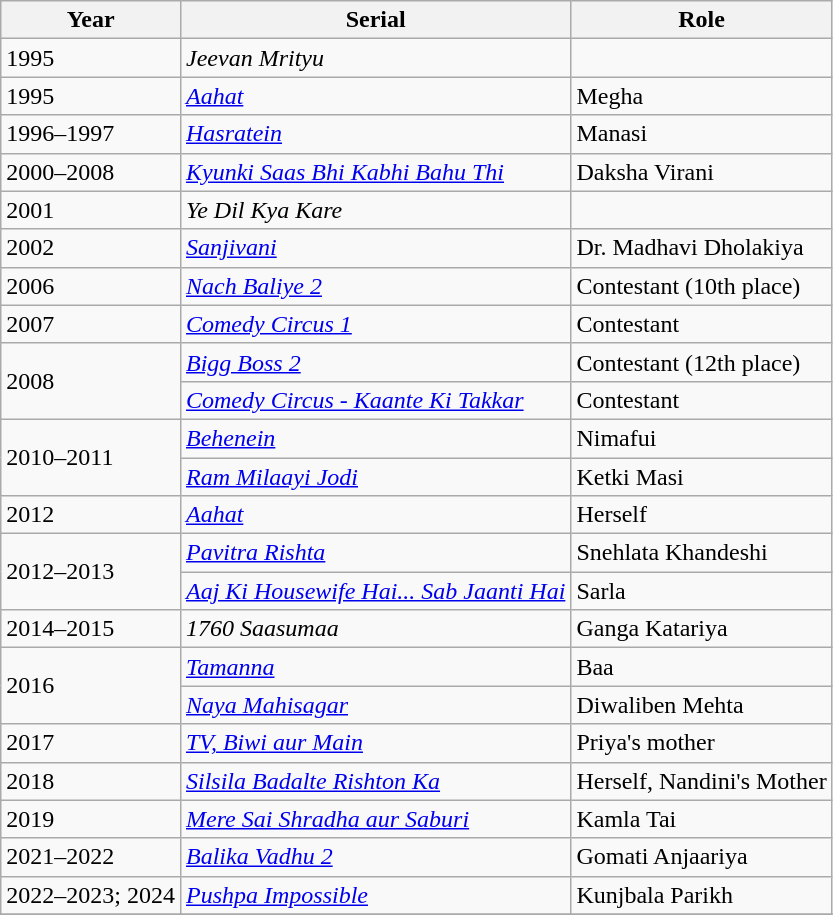<table class="wikitable sortable">
<tr>
<th>Year</th>
<th>Serial</th>
<th>Role</th>
</tr>
<tr>
<td>1995</td>
<td><em>Jeevan Mrityu</em></td>
<td></td>
</tr>
<tr>
<td>1995</td>
<td><em><a href='#'>Aahat</a></em></td>
<td>Megha</td>
</tr>
<tr>
<td>1996–1997</td>
<td><em><a href='#'>Hasratein</a></em></td>
<td>Manasi</td>
</tr>
<tr>
<td>2000–2008</td>
<td><em><a href='#'>Kyunki Saas Bhi Kabhi Bahu Thi</a></em></td>
<td>Daksha Virani</td>
</tr>
<tr>
<td>2001</td>
<td><em>Ye Dil Kya Kare</em></td>
<td></td>
</tr>
<tr>
<td>2002</td>
<td><em><a href='#'>Sanjivani</a></em></td>
<td>Dr. Madhavi Dholakiya</td>
</tr>
<tr>
<td>2006</td>
<td><em><a href='#'>Nach Baliye 2</a></em></td>
<td>Contestant (10th place)</td>
</tr>
<tr>
<td>2007</td>
<td><em><a href='#'>Comedy Circus 1</a></em></td>
<td>Contestant</td>
</tr>
<tr>
<td rowspan="2">2008</td>
<td><em><a href='#'>Bigg Boss 2</a></em></td>
<td>Contestant (12th place)</td>
</tr>
<tr>
<td><em><a href='#'>Comedy Circus - Kaante Ki Takkar</a></em></td>
<td>Contestant</td>
</tr>
<tr>
<td rowspan="2">2010–2011</td>
<td><em><a href='#'>Behenein</a></em></td>
<td>Nimafui</td>
</tr>
<tr>
<td><em><a href='#'>Ram Milaayi Jodi</a></em></td>
<td>Ketki Masi</td>
</tr>
<tr>
<td>2012</td>
<td><em> <a href='#'>Aahat</a></em></td>
<td>Herself</td>
</tr>
<tr>
<td rowspan="2">2012–2013</td>
<td><em><a href='#'>Pavitra Rishta</a></em></td>
<td>Snehlata Khandeshi</td>
</tr>
<tr>
<td><em><a href='#'>Aaj Ki Housewife Hai... Sab Jaanti Hai</a></em></td>
<td>Sarla</td>
</tr>
<tr>
<td>2014–2015</td>
<td><em>1760 Saasumaa</em></td>
<td>Ganga Katariya</td>
</tr>
<tr>
<td rowspan="2">2016</td>
<td><em><a href='#'>Tamanna</a></em></td>
<td>Baa</td>
</tr>
<tr>
<td><em><a href='#'>Naya Mahisagar</a></em></td>
<td>Diwaliben Mehta</td>
</tr>
<tr>
<td>2017</td>
<td><em><a href='#'>TV, Biwi aur Main</a></em></td>
<td>Priya's mother</td>
</tr>
<tr>
<td>2018</td>
<td><em><a href='#'>Silsila Badalte Rishton Ka</a></em></td>
<td>Herself, Nandini's Mother</td>
</tr>
<tr>
<td>2019</td>
<td><em><a href='#'>Mere Sai Shradha aur Saburi</a></em></td>
<td>Kamla Tai</td>
</tr>
<tr>
<td>2021–2022</td>
<td><em><a href='#'>Balika Vadhu 2</a></em></td>
<td>Gomati Anjaariya</td>
</tr>
<tr>
<td>2022–2023; 2024</td>
<td><em><a href='#'>Pushpa Impossible</a></em></td>
<td>Kunjbala Parikh</td>
</tr>
<tr>
</tr>
</table>
